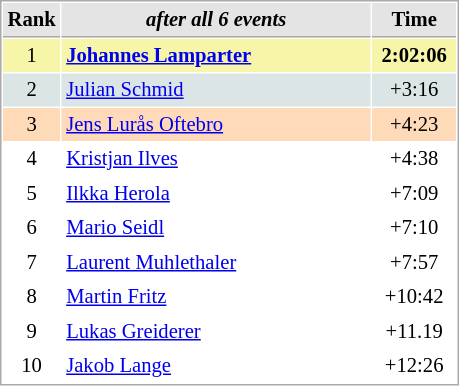<table cellspacing="1" cellpadding="3" style="border:1px solid #AAAAAA;font-size:86%">
<tr style="background-color: #E4E4E4;">
<th style="border-bottom:1px solid #AAAAAA; width: 10px;">Rank</th>
<th style="border-bottom:1px solid #AAAAAA; width: 200px;"><em>after all 6 events</em></th>
<th style="border-bottom:1px solid #AAAAAA; width: 50px;">Time</th>
</tr>
<tr style="background:#f7f6a8;">
<td align=center>1</td>
<td><strong> <a href='#'>Johannes Lamparter</a></strong></td>
<td align=center><strong>2:02:06</strong></td>
</tr>
<tr style="background:#dce5e5;">
<td align=center>2</td>
<td> <a href='#'>Julian Schmid</a></td>
<td align=center>+3:16</td>
</tr>
<tr style="background:#ffdab9;">
<td align=center>3</td>
<td> <a href='#'>Jens Lurås Oftebro</a></td>
<td align=center>+4:23</td>
</tr>
<tr>
<td align=center>4</td>
<td> <a href='#'>Kristjan Ilves</a></td>
<td align=center>+4:38</td>
</tr>
<tr>
<td align=center>5</td>
<td> <a href='#'>Ilkka Herola</a></td>
<td align=center>+7:09</td>
</tr>
<tr>
<td align=center>6</td>
<td> <a href='#'>Mario Seidl</a></td>
<td align=center>+7:10</td>
</tr>
<tr>
<td align=center>7</td>
<td> <a href='#'>Laurent Muhlethaler</a></td>
<td align=center>+7:57</td>
</tr>
<tr>
<td align=center>8</td>
<td> <a href='#'>Martin Fritz</a></td>
<td align=center>+10:42</td>
</tr>
<tr>
<td align=center>9</td>
<td> <a href='#'>Lukas Greiderer</a></td>
<td align=center>+11.19</td>
</tr>
<tr>
<td align=center>10</td>
<td> <a href='#'>Jakob Lange</a></td>
<td align=center>+12:26</td>
</tr>
</table>
